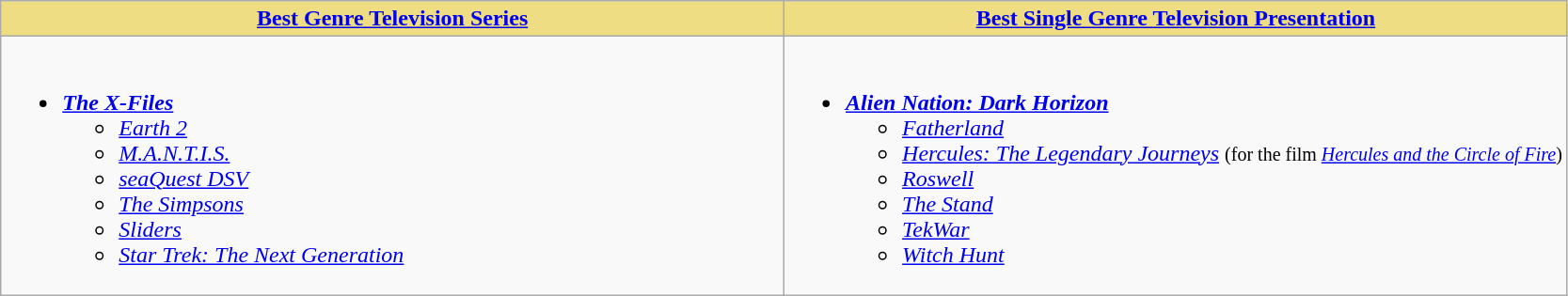<table class=wikitable>
<tr>
<th style="background:#EEDD82; width:50%"><a href='#'>Best Genre Television Series</a></th>
<th style="background:#EEDD82; width:50%"><a href='#'>Best Single Genre Television Presentation</a></th>
</tr>
<tr>
<td valign="top"><br><ul><li><strong><em><a href='#'>The X-Files</a></em></strong><ul><li><em><a href='#'>Earth 2</a></em></li><li><em><a href='#'>M.A.N.T.I.S.</a></em></li><li><em><a href='#'>seaQuest DSV</a></em></li><li><em><a href='#'>The Simpsons</a></em></li><li><em><a href='#'>Sliders</a></em></li><li><em><a href='#'>Star Trek: The Next Generation</a></em></li></ul></li></ul></td>
<td valign="top"><br><ul><li><strong><em><a href='#'>Alien Nation: Dark Horizon</a></em></strong><ul><li><em><a href='#'>Fatherland</a></em></li><li><em><a href='#'>Hercules: The Legendary Journeys</a></em> <small>(for the film <em><a href='#'>Hercules and the Circle of Fire</a></em>)</small></li><li><em><a href='#'>Roswell</a></em></li><li><em><a href='#'>The Stand</a></em></li><li><em><a href='#'>TekWar</a></em></li><li><em><a href='#'>Witch Hunt</a></em></li></ul></li></ul></td>
</tr>
</table>
